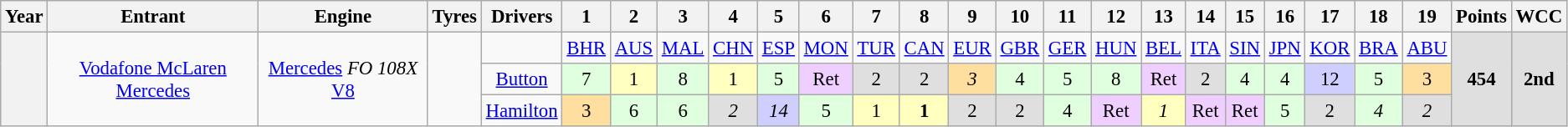<table class="wikitable" style="text-align:center; font-size:95%">
<tr>
<th>Year</th>
<th>Entrant</th>
<th>Engine</th>
<th>Tyres</th>
<th>Drivers</th>
<th>1</th>
<th>2</th>
<th>3</th>
<th>4</th>
<th>5</th>
<th>6</th>
<th>7</th>
<th>8</th>
<th>9</th>
<th>10</th>
<th>11</th>
<th>12</th>
<th>13</th>
<th>14</th>
<th>15</th>
<th>16</th>
<th>17</th>
<th>18</th>
<th>19</th>
<th>Points</th>
<th>WCC</th>
</tr>
<tr>
<th rowspan=3></th>
<td rowspan=3><a href='#'>Vodafone McLaren Mercedes</a></td>
<td rowspan=3><a href='#'>Mercedes</a> <em>FO 108X</em> <a href='#'>V8</a></td>
<td rowspan=3></td>
<td></td>
<td><a href='#'>BHR</a></td>
<td><a href='#'>AUS</a></td>
<td><a href='#'>MAL</a></td>
<td><a href='#'>CHN</a></td>
<td><a href='#'>ESP</a></td>
<td><a href='#'>MON</a></td>
<td><a href='#'>TUR</a></td>
<td><a href='#'>CAN</a></td>
<td><a href='#'>EUR</a></td>
<td><a href='#'>GBR</a></td>
<td><a href='#'>GER</a></td>
<td><a href='#'>HUN</a></td>
<td><a href='#'>BEL</a></td>
<td><a href='#'>ITA</a></td>
<td><a href='#'>SIN</a></td>
<td><a href='#'>JPN</a></td>
<td><a href='#'>KOR</a></td>
<td><a href='#'>BRA</a></td>
<td><a href='#'>ABU</a></td>
<td rowspan=3 style="background-color:#DFDFDF"><strong>454</strong></td>
<td rowspan=3 style="background-color:#DFDFDF"><strong>2nd</strong></td>
</tr>
<tr>
<td><a href='#'>Button</a></td>
<td style="background-color:#DFFFDF">7</td>
<td style="background-color:#FFFFBF">1</td>
<td style="background-color:#DFFFDF">8</td>
<td style="background-color:#FFFFBF">1</td>
<td style="background-color:#DFFFDF">5</td>
<td style="background-color:#efcfff">Ret</td>
<td style="background-color:#DFDFDF">2</td>
<td style="background-color:#DFDFDF">2</td>
<td style="background-color:#FFDF9F"><em>3</em></td>
<td style="background-color:#DFFFDF">4</td>
<td style="background-color:#DFFFDF">5</td>
<td style="background-color:#DFFFDF">8</td>
<td style="background-color:#efcfff">Ret</td>
<td style="background-color:#DFDFDF">2</td>
<td style="background-color:#DFFFDF">4</td>
<td style="background-color:#DFFFDF">4</td>
<td style="background-color:#CFCFFF">12</td>
<td style="background-color:#DFFFDF">5</td>
<td style="background-color:#FFDF9F">3</td>
</tr>
<tr>
<td><a href='#'>Hamilton</a></td>
<td style="background-color:#FFDF9F">3</td>
<td style="background-color:#DFFFDF">6</td>
<td style="background-color:#DFFFDF">6</td>
<td style="background-color:#DFDFDF"><em>2</em></td>
<td style="background-color:#cfcfff"><em>14</em></td>
<td style="background-color:#DFFFDF">5</td>
<td style="background-color:#FFFFBF">1</td>
<td style="background-color:#FFFFBF"><strong>1</strong></td>
<td style="background-color:#DFDFDF">2</td>
<td style="background-color:#DFDFDF">2</td>
<td style="background-color:#DFFFDF">4</td>
<td style="background-color:#efcfff">Ret</td>
<td style="background-color:#FFFFBF"><em>1</em></td>
<td style="background-color:#efcfff">Ret</td>
<td style="background-color:#efcfff">Ret</td>
<td style="background-color:#DFFFDF">5</td>
<td style="background-color:#DFDFDF">2</td>
<td style="background-color:#DFFFDF"><em>4</em></td>
<td style="background-color:#DFDFDF"><em>2</em></td>
</tr>
</table>
